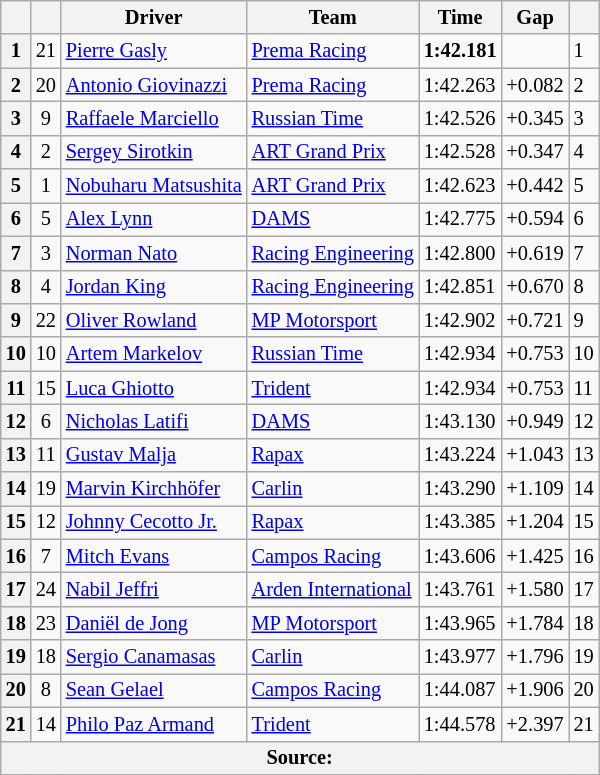<table class="wikitable" style="font-size:85%">
<tr>
<th></th>
<th></th>
<th>Driver</th>
<th>Team</th>
<th>Time</th>
<th>Gap</th>
<th></th>
</tr>
<tr>
<th>1</th>
<td align="center">21</td>
<td> <a href='#'>Pierre Gasly</a></td>
<td><a href='#'>Prema Racing</a></td>
<td><strong>1:42.181</strong></td>
<td></td>
<td>1</td>
</tr>
<tr>
<th>2</th>
<td align="center">20</td>
<td> <a href='#'>Antonio Giovinazzi</a></td>
<td><a href='#'>Prema Racing</a></td>
<td>1:42.263</td>
<td>+0.082</td>
<td>2</td>
</tr>
<tr>
<th>3</th>
<td align="center">9</td>
<td> <a href='#'>Raffaele Marciello</a></td>
<td><a href='#'>Russian Time</a></td>
<td>1:42.526</td>
<td>+0.345</td>
<td>3</td>
</tr>
<tr>
<th>4</th>
<td align="center">2</td>
<td> <a href='#'>Sergey Sirotkin</a></td>
<td><a href='#'>ART Grand Prix</a></td>
<td>1:42.528</td>
<td>+0.347</td>
<td>4</td>
</tr>
<tr>
<th>5</th>
<td align="center">1</td>
<td> <a href='#'>Nobuharu Matsushita</a></td>
<td><a href='#'>ART Grand Prix</a></td>
<td>1:42.623</td>
<td>+0.442</td>
<td>5</td>
</tr>
<tr>
<th>6</th>
<td align="center">5</td>
<td> <a href='#'>Alex Lynn</a></td>
<td><a href='#'>DAMS</a></td>
<td>1:42.775</td>
<td>+0.594</td>
<td>6</td>
</tr>
<tr>
<th>7</th>
<td align="center">3</td>
<td> <a href='#'>Norman Nato</a></td>
<td><a href='#'>Racing Engineering</a></td>
<td>1:42.800</td>
<td>+0.619</td>
<td>7</td>
</tr>
<tr>
<th>8</th>
<td align="center">4</td>
<td> <a href='#'>Jordan King</a></td>
<td><a href='#'>Racing Engineering</a></td>
<td>1:42.851</td>
<td>+0.670</td>
<td>8</td>
</tr>
<tr>
<th>9</th>
<td align="center">22</td>
<td> <a href='#'>Oliver Rowland</a></td>
<td><a href='#'>MP Motorsport</a></td>
<td>1:42.902</td>
<td>+0.721</td>
<td>9</td>
</tr>
<tr>
<th>10</th>
<td align="center">10</td>
<td> <a href='#'>Artem Markelov</a></td>
<td><a href='#'>Russian Time</a></td>
<td>1:42.934</td>
<td>+0.753</td>
<td>10</td>
</tr>
<tr>
<th>11</th>
<td align="center">15</td>
<td> <a href='#'>Luca Ghiotto</a></td>
<td><a href='#'>Trident</a></td>
<td>1:42.934</td>
<td>+0.753</td>
<td>11</td>
</tr>
<tr>
<th>12</th>
<td align="center">6</td>
<td> <a href='#'>Nicholas Latifi</a></td>
<td><a href='#'>DAMS</a></td>
<td>1:43.130</td>
<td>+0.949</td>
<td>12</td>
</tr>
<tr>
<th>13</th>
<td align="center">11</td>
<td> <a href='#'>Gustav Malja</a></td>
<td><a href='#'>Rapax</a></td>
<td>1:43.224</td>
<td>+1.043</td>
<td>13</td>
</tr>
<tr>
<th>14</th>
<td align="center">19</td>
<td> <a href='#'>Marvin Kirchhöfer</a></td>
<td><a href='#'>Carlin</a></td>
<td>1:43.290</td>
<td>+1.109</td>
<td>14</td>
</tr>
<tr>
<th>15</th>
<td align="center">12</td>
<td> <a href='#'>Johnny Cecotto Jr.</a></td>
<td><a href='#'>Rapax</a></td>
<td>1:43.385</td>
<td>+1.204</td>
<td>15</td>
</tr>
<tr>
<th>16</th>
<td align="center">7</td>
<td> <a href='#'>Mitch Evans</a></td>
<td><a href='#'>Campos Racing</a></td>
<td>1:43.606</td>
<td>+1.425</td>
<td>16</td>
</tr>
<tr>
<th>17</th>
<td align="center">24</td>
<td> <a href='#'>Nabil Jeffri</a></td>
<td><a href='#'>Arden International</a></td>
<td>1:43.761</td>
<td>+1.580</td>
<td>17</td>
</tr>
<tr>
<th>18</th>
<td align="center">23</td>
<td> <a href='#'>Daniël de Jong</a></td>
<td><a href='#'>MP Motorsport</a></td>
<td>1:43.965</td>
<td>+1.784</td>
<td>18</td>
</tr>
<tr>
<th>19</th>
<td align="center">18</td>
<td> <a href='#'>Sergio Canamasas</a></td>
<td><a href='#'>Carlin</a></td>
<td>1:43.977</td>
<td>+1.796</td>
<td>19</td>
</tr>
<tr>
<th>20</th>
<td align="center">8</td>
<td> <a href='#'>Sean Gelael</a></td>
<td><a href='#'>Campos Racing</a></td>
<td>1:44.087</td>
<td>+1.906</td>
<td>20</td>
</tr>
<tr>
<th>21</th>
<td align="center">14</td>
<td> <a href='#'>Philo Paz Armand</a></td>
<td><a href='#'>Trident</a></td>
<td>1:44.578</td>
<td>+2.397</td>
<td>21</td>
</tr>
<tr>
<th colspan="7">Source:</th>
</tr>
<tr>
</tr>
</table>
